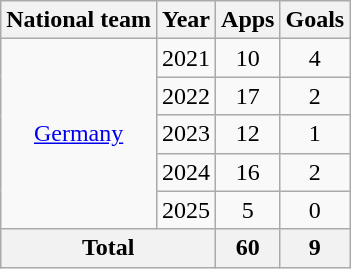<table class="wikitable" style="text-align:center">
<tr>
<th>National team</th>
<th>Year</th>
<th>Apps</th>
<th>Goals</th>
</tr>
<tr>
<td rowspan="5"><a href='#'>Germany</a></td>
<td>2021</td>
<td>10</td>
<td>4</td>
</tr>
<tr>
<td>2022</td>
<td>17</td>
<td>2</td>
</tr>
<tr>
<td>2023</td>
<td>12</td>
<td>1</td>
</tr>
<tr>
<td>2024</td>
<td>16</td>
<td>2</td>
</tr>
<tr>
<td>2025</td>
<td>5</td>
<td>0</td>
</tr>
<tr>
<th colspan="2">Total</th>
<th>60</th>
<th>9</th>
</tr>
</table>
